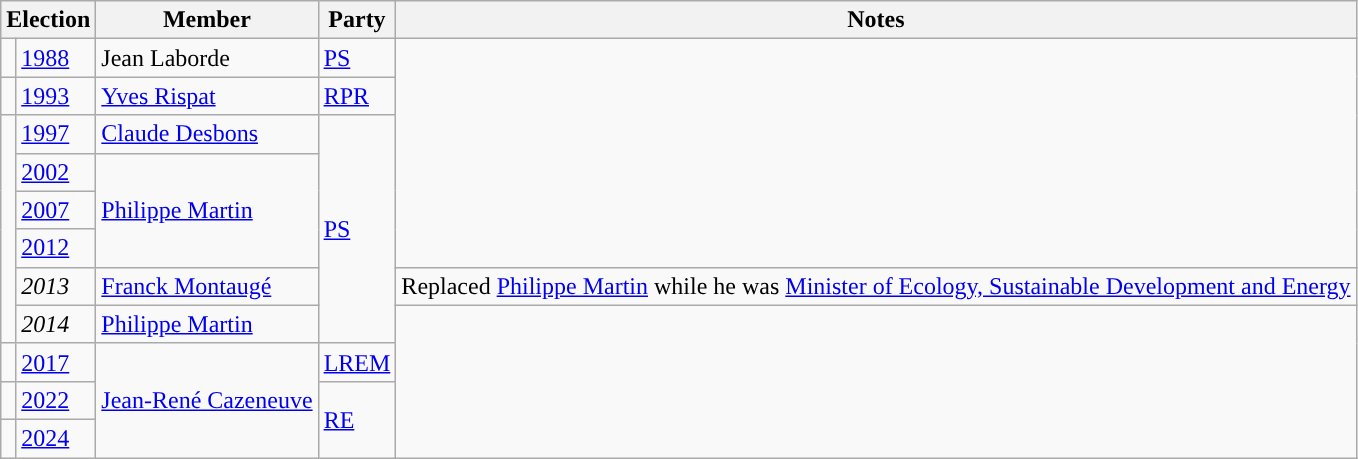<table class="wikitable">
<tr>
<th colspan="2">Election</th>
<th>Member</th>
<th>Party</th>
<th>Notes</th>
</tr>
<tr>
<td style="color:inherit;background-color: "></td>
<td><a href='#'>1988</a></td>
<td>Jean Laborde</td>
<td><a href='#'>PS</a></td>
</tr>
<tr>
<td style="color:inherit;background-color: "></td>
<td><a href='#'>1993</a></td>
<td><a href='#'>Yves Rispat</a></td>
<td><a href='#'>RPR</a></td>
</tr>
<tr>
<td rowspan=6 style="color:inherit;background-color: "></td>
<td><a href='#'>1997</a></td>
<td><a href='#'>Claude Desbons</a></td>
<td rowspan="6"><a href='#'>PS</a></td>
</tr>
<tr>
<td><a href='#'>2002</a></td>
<td rowspan=3><a href='#'>Philippe Martin</a></td>
</tr>
<tr>
<td><a href='#'>2007</a></td>
</tr>
<tr>
<td><a href='#'>2012</a></td>
</tr>
<tr>
<td><em>2013</em></td>
<td><a href='#'>Franck Montaugé</a></td>
<td>Replaced <a href='#'>Philippe Martin</a> while he was  <a href='#'>Minister of Ecology, Sustainable Development and Energy</a></td>
</tr>
<tr>
<td><em>2014</em></td>
<td><a href='#'>Philippe Martin</a></td>
</tr>
<tr>
<td style="color:inherit;background-color: "></td>
<td><a href='#'>2017</a></td>
<td rowspan="3"><a href='#'>Jean-René Cazeneuve</a></td>
<td><a href='#'>LREM</a></td>
</tr>
<tr>
<td style="color:inherit;background-color: "></td>
<td><a href='#'>2022</a></td>
<td rowspan="2"><a href='#'>RE</a></td>
</tr>
<tr>
<td style="color:inherit;background-color: "></td>
<td><a href='#'>2024</a></td>
</tr>
</table>
